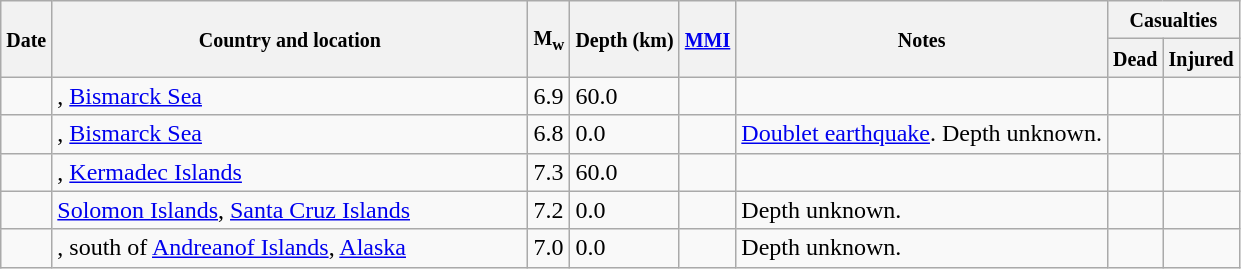<table class="wikitable sortable sort-under" style="border:1px black; margin-left:1em;">
<tr>
<th rowspan="2"><small>Date</small></th>
<th rowspan="2" style="width: 310px"><small>Country and location</small></th>
<th rowspan="2"><small>M<sub>w</sub></small></th>
<th rowspan="2"><small>Depth (km)</small></th>
<th rowspan="2"><small><a href='#'>MMI</a></small></th>
<th rowspan="2" class="unsortable"><small>Notes</small></th>
<th colspan="2"><small>Casualties</small></th>
</tr>
<tr>
<th><small>Dead</small></th>
<th><small>Injured</small></th>
</tr>
<tr>
<td></td>
<td>, <a href='#'>Bismarck Sea</a></td>
<td>6.9</td>
<td>60.0</td>
<td></td>
<td></td>
<td></td>
<td></td>
</tr>
<tr>
<td></td>
<td>, <a href='#'>Bismarck Sea</a></td>
<td>6.8</td>
<td>0.0</td>
<td></td>
<td><a href='#'>Doublet earthquake</a>. Depth unknown.</td>
<td></td>
<td></td>
</tr>
<tr>
<td></td>
<td>, <a href='#'>Kermadec Islands</a></td>
<td>7.3</td>
<td>60.0</td>
<td></td>
<td></td>
<td></td>
<td></td>
</tr>
<tr>
<td></td>
<td> <a href='#'>Solomon Islands</a>, <a href='#'>Santa Cruz Islands</a></td>
<td>7.2</td>
<td>0.0</td>
<td></td>
<td>Depth unknown.</td>
<td></td>
<td></td>
</tr>
<tr>
<td></td>
<td>, south of <a href='#'>Andreanof Islands</a>, <a href='#'>Alaska</a></td>
<td>7.0</td>
<td>0.0</td>
<td></td>
<td>Depth unknown.</td>
<td></td>
<td></td>
</tr>
</table>
